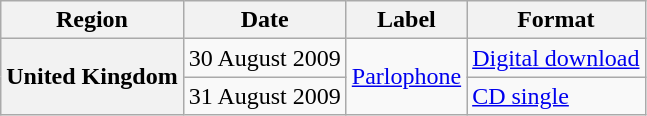<table class="wikitable plainrowheaders">
<tr>
<th scope="col">Region</th>
<th scope="col">Date</th>
<th scope="col">Label</th>
<th scope="col">Format</th>
</tr>
<tr>
<th scope="row" rowspan="2">United Kingdom</th>
<td>30 August 2009</td>
<td rowspan="2"><a href='#'>Parlophone</a></td>
<td><a href='#'>Digital download</a></td>
</tr>
<tr>
<td>31 August 2009</td>
<td><a href='#'>CD single</a></td>
</tr>
</table>
